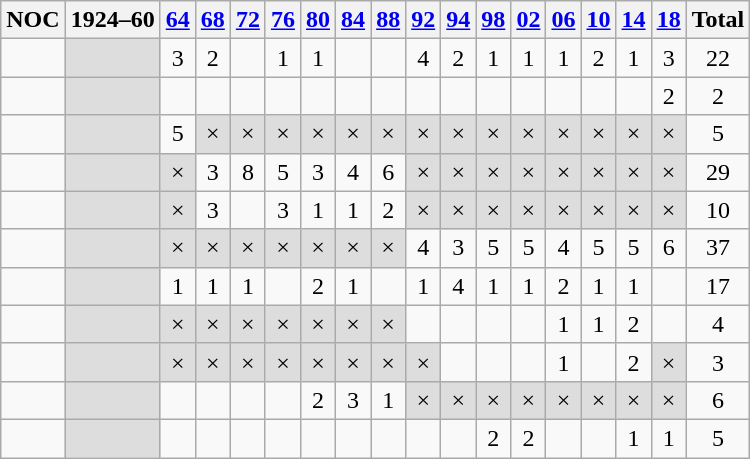<table class="wikitable sortable" style="text-align:center">
<tr>
<th>NOC</th>
<th class="unsortable"><span>1924–60</span></th>
<th><a href='#'>64</a></th>
<th><a href='#'>68</a></th>
<th><a href='#'>72</a></th>
<th><a href='#'>76</a></th>
<th><a href='#'>80</a></th>
<th><a href='#'>84</a></th>
<th><a href='#'>88</a></th>
<th><a href='#'>92</a></th>
<th><a href='#'>94</a></th>
<th><a href='#'>98</a></th>
<th><a href='#'>02</a></th>
<th><a href='#'>06</a></th>
<th><a href='#'>10</a></th>
<th><a href='#'>14</a></th>
<th><a href='#'>18</a></th>
<th>Total</th>
</tr>
<tr>
<td align=left></td>
<td style="background:#ddd"> </td>
<td>3</td>
<td>2</td>
<td></td>
<td>1</td>
<td>1</td>
<td></td>
<td></td>
<td>4</td>
<td>2</td>
<td>1</td>
<td>1</td>
<td>1</td>
<td>2</td>
<td>1</td>
<td>3</td>
<td>22</td>
</tr>
<tr>
<td align=left></td>
<td style="background:#ddd"> </td>
<td></td>
<td></td>
<td></td>
<td></td>
<td></td>
<td></td>
<td></td>
<td></td>
<td></td>
<td></td>
<td></td>
<td></td>
<td></td>
<td></td>
<td>2</td>
<td>2</td>
</tr>
<tr>
<td align=left></td>
<td style="background:#ddd"> </td>
<td>5</td>
<td style="background:#ddd">×</td>
<td style="background:#ddd">×</td>
<td style="background:#ddd">×</td>
<td style="background:#ddd">×</td>
<td style="background:#ddd">×</td>
<td style="background:#ddd">×</td>
<td style="background:#ddd">×</td>
<td style="background:#ddd">×</td>
<td style="background:#ddd">×</td>
<td style="background:#ddd">×</td>
<td style="background:#ddd">×</td>
<td style="background:#ddd">×</td>
<td style="background:#ddd">×</td>
<td style="background:#ddd">×</td>
<td>5</td>
</tr>
<tr>
<td align=left></td>
<td style="background:#ddd"> </td>
<td style="background:#ddd">×</td>
<td>3</td>
<td>8</td>
<td>5</td>
<td>3</td>
<td>4</td>
<td>6</td>
<td style="background:#ddd">×</td>
<td style="background:#ddd">×</td>
<td style="background:#ddd">×</td>
<td style="background:#ddd">×</td>
<td style="background:#ddd">×</td>
<td style="background:#ddd">×</td>
<td style="background:#ddd">×</td>
<td style="background:#ddd">×</td>
<td>29</td>
</tr>
<tr>
<td align=left></td>
<td style="background:#ddd"> </td>
<td style="background:#ddd">×</td>
<td>3</td>
<td></td>
<td>3</td>
<td>1</td>
<td>1</td>
<td>2</td>
<td style="background:#ddd">×</td>
<td style="background:#ddd">×</td>
<td style="background:#ddd">×</td>
<td style="background:#ddd">×</td>
<td style="background:#ddd">×</td>
<td style="background:#ddd">×</td>
<td style="background:#ddd">×</td>
<td style="background:#ddd">×</td>
<td>10</td>
</tr>
<tr>
<td align=left></td>
<td style="background:#ddd"> </td>
<td style="background:#ddd">×</td>
<td style="background:#ddd">×</td>
<td style="background:#ddd">×</td>
<td style="background:#ddd">×</td>
<td style="background:#ddd">×</td>
<td style="background:#ddd">×</td>
<td style="background:#ddd">×</td>
<td>4</td>
<td>3</td>
<td>5</td>
<td>5</td>
<td>4</td>
<td>5</td>
<td>5</td>
<td>6</td>
<td>37</td>
</tr>
<tr>
<td align=left></td>
<td style="background:#ddd"> </td>
<td>1</td>
<td>1</td>
<td>1</td>
<td></td>
<td>2</td>
<td>1</td>
<td></td>
<td>1</td>
<td>4</td>
<td>1</td>
<td>1</td>
<td>2</td>
<td>1</td>
<td>1</td>
<td></td>
<td>17</td>
</tr>
<tr>
<td align=left></td>
<td style="background:#ddd"> </td>
<td style="background:#ddd">×</td>
<td style="background:#ddd">×</td>
<td style="background:#ddd">×</td>
<td style="background:#ddd">×</td>
<td style="background:#ddd">×</td>
<td style="background:#ddd">×</td>
<td style="background:#ddd">×</td>
<td></td>
<td></td>
<td></td>
<td></td>
<td>1</td>
<td>1</td>
<td>2</td>
<td></td>
<td>4</td>
</tr>
<tr>
<td align=left></td>
<td style="background:#ddd"> </td>
<td style="background:#ddd">×</td>
<td style="background:#ddd">×</td>
<td style="background:#ddd">×</td>
<td style="background:#ddd">×</td>
<td style="background:#ddd">×</td>
<td style="background:#ddd">×</td>
<td style="background:#ddd">×</td>
<td style="background:#ddd">×</td>
<td></td>
<td></td>
<td></td>
<td>1</td>
<td></td>
<td>2</td>
<td style="background:#ddd">×</td>
<td>3</td>
</tr>
<tr>
<td align=left></td>
<td style="background:#ddd"> </td>
<td></td>
<td></td>
<td></td>
<td></td>
<td>2</td>
<td>3</td>
<td>1</td>
<td style="background:#ddd">×</td>
<td style="background:#ddd">×</td>
<td style="background:#ddd">×</td>
<td style="background:#ddd">×</td>
<td style="background:#ddd">×</td>
<td style="background:#ddd">×</td>
<td style="background:#ddd">×</td>
<td style="background:#ddd">×</td>
<td>6</td>
</tr>
<tr>
<td align=left></td>
<td style="background:#ddd"> </td>
<td></td>
<td></td>
<td></td>
<td></td>
<td></td>
<td></td>
<td></td>
<td></td>
<td></td>
<td>2</td>
<td>2</td>
<td></td>
<td></td>
<td>1</td>
<td>1</td>
<td>5</td>
</tr>
</table>
